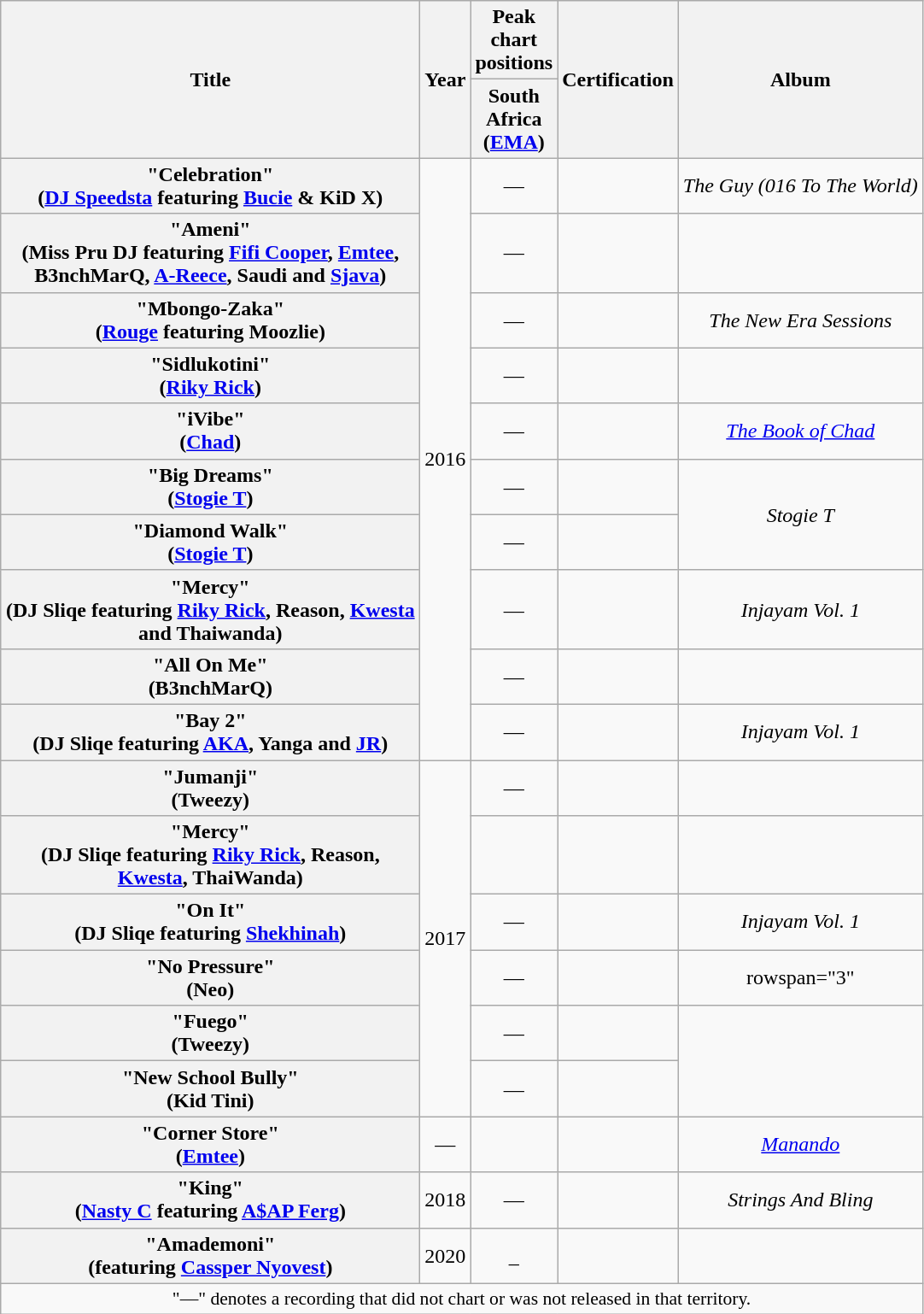<table class="wikitable plainrowheaders" style="text-align:center;">
<tr>
<th scope="col" rowspan="2" style="width:20em;">Title</th>
<th scope="col" rowspan="2">Year</th>
<th scope="col" colspan="1">Peak chart positions</th>
<th scope="col" rowspan="2">Certification</th>
<th scope="col" rowspan="2">Album</th>
</tr>
<tr>
<th scope="col" style="width:3em;">South Africa (<a href='#'>EMA</a>)</th>
</tr>
<tr>
<th scope="row">"Celebration"<br>(<a href='#'>DJ Speedsta</a> featuring <a href='#'>Bucie</a> & KiD X)</th>
<td rowspan="10">2016</td>
<td>—</td>
<td></td>
<td><em>The Guy (016 To The World)</em></td>
</tr>
<tr>
<th scope="row">"Ameni"<br>(Miss Pru DJ featuring <a href='#'>Fifi Cooper</a>, <a href='#'>Emtee</a>, B3nchMarQ, <a href='#'>A-Reece</a>, Saudi and <a href='#'>Sjava</a>)</th>
<td>—</td>
<td></td>
<td></td>
</tr>
<tr>
<th scope="row">"Mbongo-Zaka"<br>(<a href='#'>Rouge</a> featuring Moozlie)</th>
<td>—</td>
<td></td>
<td><em>The New Era Sessions</em></td>
</tr>
<tr>
<th scope="row">"Sidlukotini"<br>(<a href='#'>Riky Rick</a>)</th>
<td>—</td>
<td></td>
<td></td>
</tr>
<tr>
<th scope="row">"iVibe"<br>(<a href='#'>Chad</a>)</th>
<td>—</td>
<td></td>
<td><em><a href='#'>The Book of Chad</a></em></td>
</tr>
<tr>
<th scope="row">"Big Dreams"<br>(<a href='#'>Stogie T</a>)</th>
<td>—</td>
<td></td>
<td rowspan="2"><em>Stogie T</em></td>
</tr>
<tr>
<th scope="row">"Diamond Walk"<br>(<a href='#'>Stogie T</a>)</th>
<td>—</td>
<td></td>
</tr>
<tr>
<th scope="row">"Mercy"<br>(DJ Sliqe featuring <a href='#'>Riky Rick</a>, Reason, <a href='#'>Kwesta</a> and Thaiwanda)</th>
<td>—</td>
<td></td>
<td><em>Injayam Vol. 1</em></td>
</tr>
<tr>
<th scope="row">"All On Me"<br>(B3nchMarQ)</th>
<td>—</td>
<td></td>
<td></td>
</tr>
<tr>
<th scope="row">"Bay 2"<br>(DJ Sliqe featuring <a href='#'>AKA</a>, Yanga and <a href='#'>JR</a>)</th>
<td>—</td>
<td></td>
<td><em>Injayam Vol. 1</em></td>
</tr>
<tr>
<th scope="row">"Jumanji"<br>(Tweezy)</th>
<td rowspan="6">2017</td>
<td>—</td>
<td></td>
<td></td>
</tr>
<tr>
<th scope="row">"Mercy"<br>(DJ Sliqe featuring <a href='#'>Riky Rick</a>, Reason, <a href='#'>Kwesta</a>, ThaiWanda)</th>
<td></td>
<td></td>
<td></td>
</tr>
<tr>
<th scope="row">"On It"<br>(DJ Sliqe featuring <a href='#'>Shekhinah</a>)</th>
<td>—</td>
<td></td>
<td><em>Injayam Vol. 1</em></td>
</tr>
<tr>
<th scope="row">"No Pressure"<br>(Neo)</th>
<td>—</td>
<td></td>
<td>rowspan="3" </td>
</tr>
<tr>
<th scope="row">"Fuego"<br>(Tweezy)</th>
<td>—</td>
<td></td>
</tr>
<tr>
<th scope="row">"New School Bully"<br>(Kid Tini)</th>
<td>—</td>
<td></td>
</tr>
<tr>
<th scope="row">"Corner Store"<br>(<a href='#'>Emtee</a>)</th>
<td>—</td>
<td></td>
<td></td>
<td><em><a href='#'>Manando</a></em></td>
</tr>
<tr>
<th scope="row">"King"<br> (<a href='#'>Nasty C</a> featuring <a href='#'>A$AP Ferg</a>)</th>
<td>2018</td>
<td>—</td>
<td></td>
<td><em>Strings And Bling</em></td>
</tr>
<tr>
<th scope="row">"Amademoni"<br> (featuring <a href='#'>Cassper Nyovest</a>)</th>
<td>2020</td>
<td>_</td>
<td></td>
<td></td>
</tr>
<tr>
<td colspan="14" style="font-size:90%">"—" denotes a recording that did not chart or was not released in that territory.</td>
</tr>
</table>
